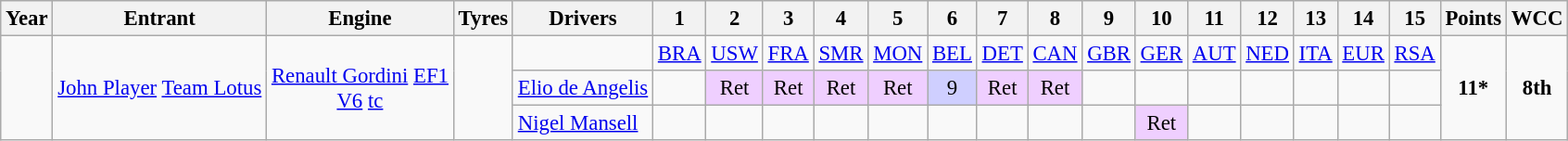<table class="wikitable" style="text-align:center; font-size:95%">
<tr>
<th>Year</th>
<th>Entrant</th>
<th>Engine</th>
<th>Tyres</th>
<th>Drivers</th>
<th>1</th>
<th>2</th>
<th>3</th>
<th>4</th>
<th>5</th>
<th>6</th>
<th>7</th>
<th>8</th>
<th>9</th>
<th>10</th>
<th>11</th>
<th>12</th>
<th>13</th>
<th>14</th>
<th>15</th>
<th>Points</th>
<th>WCC</th>
</tr>
<tr>
<td rowspan="3"></td>
<td rowspan="3"><a href='#'>John Player</a> <a href='#'>Team Lotus</a></td>
<td rowspan="3"><a href='#'>Renault Gordini</a> <a href='#'>EF1</a><br><a href='#'>V6</a> <a href='#'>tc</a></td>
<td rowspan="3"></td>
<td></td>
<td><a href='#'>BRA</a></td>
<td><a href='#'>USW</a></td>
<td><a href='#'>FRA</a></td>
<td><a href='#'>SMR</a></td>
<td><a href='#'>MON</a></td>
<td><a href='#'>BEL</a></td>
<td><a href='#'>DET</a></td>
<td><a href='#'>CAN</a></td>
<td><a href='#'>GBR</a></td>
<td><a href='#'>GER</a></td>
<td><a href='#'>AUT</a></td>
<td><a href='#'>NED</a></td>
<td><a href='#'>ITA</a></td>
<td><a href='#'>EUR</a></td>
<td><a href='#'>RSA</a></td>
<td rowspan="3"><strong>11*</strong></td>
<td rowspan="3"><strong>8th</strong></td>
</tr>
<tr>
<td align="left"><a href='#'>Elio de Angelis</a></td>
<td></td>
<td style="background:#efcfff;">Ret</td>
<td style="background:#efcfff;">Ret</td>
<td style="background:#efcfff;">Ret</td>
<td style="background:#efcfff;">Ret</td>
<td style="background:#cfcfff;">9</td>
<td style="background:#efcfff;">Ret</td>
<td style="background:#efcfff;">Ret</td>
<td></td>
<td></td>
<td></td>
<td></td>
<td></td>
<td></td>
<td></td>
</tr>
<tr>
<td align="left"><a href='#'>Nigel Mansell</a></td>
<td></td>
<td></td>
<td></td>
<td></td>
<td></td>
<td></td>
<td></td>
<td></td>
<td></td>
<td style="background:#efcfff;">Ret</td>
<td></td>
<td></td>
<td></td>
<td></td>
<td></td>
</tr>
</table>
